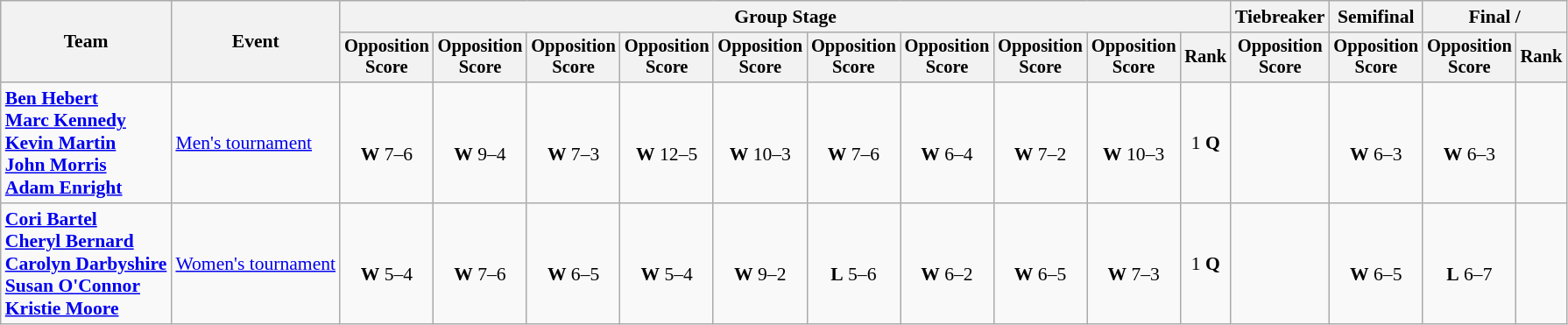<table class="wikitable" style="font-size:90%">
<tr>
<th rowspan=2>Team</th>
<th rowspan=2>Event</th>
<th colspan=10>Group Stage</th>
<th>Tiebreaker</th>
<th>Semifinal</th>
<th colspan=2>Final / </th>
</tr>
<tr style="font-size:95%">
<th>Opposition<br>Score</th>
<th>Opposition<br>Score</th>
<th>Opposition<br>Score</th>
<th>Opposition<br>Score</th>
<th>Opposition<br>Score</th>
<th>Opposition<br>Score</th>
<th>Opposition<br>Score</th>
<th>Opposition<br>Score</th>
<th>Opposition<br>Score</th>
<th>Rank</th>
<th>Opposition<br>Score</th>
<th>Opposition<br>Score</th>
<th>Opposition<br>Score</th>
<th>Rank</th>
</tr>
<tr align=center>
<td align=left><strong><a href='#'>Ben Hebert</a><br><a href='#'>Marc Kennedy</a><br><a href='#'>Kevin Martin</a><br><a href='#'>John Morris</a><br><a href='#'>Adam Enright</a></strong></td>
<td align=left><a href='#'>Men's tournament</a></td>
<td><br><strong>W</strong> 7–6</td>
<td><br><strong>W</strong> 9–4</td>
<td><br><strong>W</strong> 7–3</td>
<td><br><strong>W</strong> 12–5</td>
<td><br><strong>W</strong> 10–3</td>
<td><br><strong>W</strong> 7–6</td>
<td><br><strong>W</strong> 6–4</td>
<td><br><strong>W</strong> 7–2</td>
<td><br><strong>W</strong> 10–3</td>
<td>1 <strong>Q</strong></td>
<td></td>
<td><br><strong>W</strong> 6–3</td>
<td><br><strong>W</strong> 6–3</td>
<td></td>
</tr>
<tr align=center>
<td align=left><strong><a href='#'>Cori Bartel</a><br><a href='#'>Cheryl Bernard</a><br><a href='#'>Carolyn Darbyshire</a><br><a href='#'>Susan O'Connor</a><br><a href='#'>Kristie Moore</a></strong></td>
<td align=left><a href='#'>Women's tournament</a></td>
<td><br><strong>W</strong> 5–4</td>
<td><br><strong>W</strong> 7–6</td>
<td><br><strong>W</strong> 6–5</td>
<td><br><strong>W</strong> 5–4</td>
<td><br><strong>W</strong> 9–2</td>
<td><br><strong>L</strong> 5–6</td>
<td><br><strong>W</strong> 6–2</td>
<td><br><strong>W</strong> 6–5</td>
<td><br><strong>W</strong> 7–3</td>
<td>1 <strong>Q</strong></td>
<td></td>
<td><br><strong>W</strong> 6–5</td>
<td><br><strong>L</strong> 6–7</td>
<td></td>
</tr>
</table>
